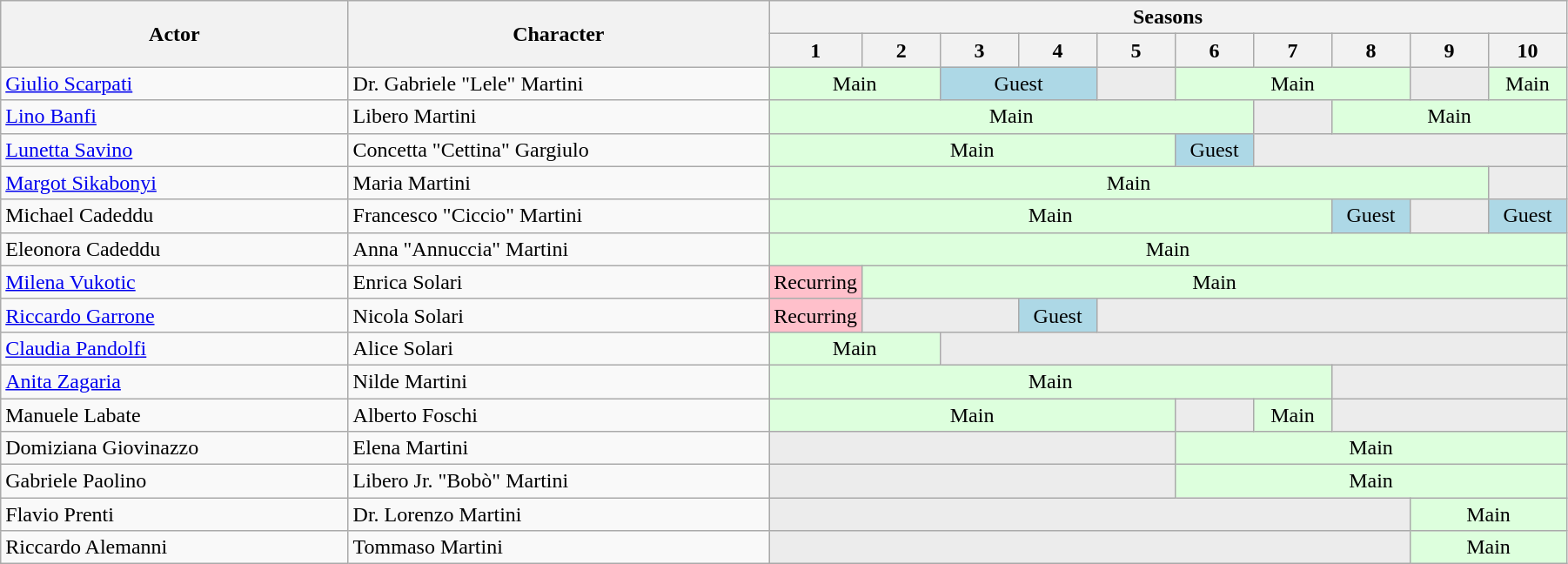<table class="wikitable" style="width:95%">
<tr>
<th rowspan="2">Actor</th>
<th rowspan="2">Character</th>
<th colspan="10">Seasons</th>
</tr>
<tr>
<th style="width:5%;">1</th>
<th style="width:5%;">2</th>
<th style="width:5%;">3</th>
<th style="width:5%;">4</th>
<th style="width:5%;">5</th>
<th style="width:5%;">6</th>
<th style="width:5%;">7</th>
<th style="width:5%;">8</th>
<th style="width:5%;">9</th>
<th style="width:5%;">10</th>
</tr>
<tr>
<td><a href='#'>Giulio Scarpati</a></td>
<td>Dr. Gabriele "Lele" Martini</td>
<td colspan="2" style="background:#dfd; text-align:center;">Main</td>
<td colspan="2" style="background:lightblue; text-align:center;">Guest</td>
<td style="background:#ececec; color:gray; vertical-align:middle; text-align:center;" class="table-na"></td>
<td colspan="3" style="background:#dfd; text-align:center;">Main</td>
<td style="background:#ececec; color:gray; vertical-align:middle; text-align:center;" class="table-na"></td>
<td style="background:#dfd; text-align:center;">Main</td>
</tr>
<tr>
<td><a href='#'>Lino Banfi</a></td>
<td>Libero Martini</td>
<td colspan="6" style="background:#dfd; text-align:center;">Main</td>
<td style="background:#ececec; color:gray; vertical-align:middle; text-align:center;" class="table-na"></td>
<td colspan="3" style="background:#dfd; text-align:center;">Main</td>
</tr>
<tr>
<td><a href='#'>Lunetta Savino</a></td>
<td>Concetta "Cettina" Gargiulo</td>
<td colspan="5" style="background:#dfd; text-align:center;">Main</td>
<td style="background:lightblue; text-align:center;">Guest</td>
<td colspan="4" style="background:#ececec; color:gray; vertical-align:middle; text-align:center;" class="table-na"></td>
</tr>
<tr>
<td><a href='#'>Margot Sikabonyi</a></td>
<td>Maria Martini</td>
<td colspan="9" style="background:#dfd; text-align:center;">Main</td>
<td style="background:#ececec; color:gray; vertical-align:middle; text-align:center;" class="table-na"></td>
</tr>
<tr>
<td>Michael Cadeddu</td>
<td>Francesco "Ciccio" Martini</td>
<td colspan="7" style="background:#dfd; text-align:center;">Main</td>
<td style="background:lightblue; text-align:center;">Guest</td>
<td style="background:#ececec; color:gray; vertical-align:middle; text-align:center;" class="table-na"></td>
<td style="background:lightblue; text-align:center;">Guest</td>
</tr>
<tr>
<td>Eleonora Cadeddu</td>
<td>Anna "Annuccia" Martini</td>
<td colspan="10" style="background:#dfd; text-align:center;">Main</td>
</tr>
<tr>
<td><a href='#'>Milena Vukotic</a></td>
<td>Enrica Solari</td>
<td style="background:pink; text-align:center;">Recurring</td>
<td colspan="9" style="background:#dfd; text-align:center;">Main</td>
</tr>
<tr>
<td><a href='#'>Riccardo Garrone</a></td>
<td>Nicola Solari</td>
<td style="background:pink; text-align:center;">Recurring</td>
<td colspan="2" style="background:#ececec; color:gray; vertical-align:middle; text-align:center;" class="table-na"></td>
<td style="background:lightblue; text-align:center;">Guest</td>
<td colspan="6" style="background:#ececec; color:gray; vertical-align:middle; text-align:center;" class="table-na"></td>
</tr>
<tr>
<td><a href='#'>Claudia Pandolfi</a></td>
<td>Alice Solari</td>
<td colspan="2" style="background:#dfd; text-align:center;">Main</td>
<td colspan="8" style="background:#ececec; color:gray; vertical-align:middle; text-align:center;" class="table-na"></td>
</tr>
<tr>
<td><a href='#'>Anita Zagaria</a></td>
<td>Nilde Martini</td>
<td colspan="7" style="background:#dfd; text-align:center;">Main</td>
<td colspan="3" style="background:#ececec; color:gray; vertical-align:middle; text-align:center;" class="table-na"></td>
</tr>
<tr>
<td>Manuele Labate</td>
<td>Alberto Foschi</td>
<td colspan="5" style="background:#dfd; text-align:center;">Main</td>
<td style="background:#ececec; color:gray; vertical-align:middle; text-align:center;" class="table-na"></td>
<td style="background:#dfd; text-align:center;">Main</td>
<td colspan="3" style="background:#ececec; color:gray; vertical-align:middle; text-align:center;" class="table-na"></td>
</tr>
<tr>
<td>Domiziana Giovinazzo</td>
<td>Elena Martini</td>
<td colspan="5" style="background:#ececec; color:gray; vertical-align:middle; text-align:center;" class="table-na"></td>
<td colspan="5" style="background:#dfd; text-align:center;">Main</td>
</tr>
<tr>
<td>Gabriele Paolino</td>
<td>Libero Jr. "Bobò" Martini</td>
<td colspan="5" style="background:#ececec; color:gray; vertical-align:middle; text-align:center;" class="table-na"></td>
<td colspan="5" style="background:#dfd; text-align:center;">Main</td>
</tr>
<tr>
<td>Flavio Prenti</td>
<td>Dr. Lorenzo Martini</td>
<td colspan="8" style="background:#ececec; color:gray; vertical-align:middle; text-align:center;" class="table-na"></td>
<td colspan="2" style="background:#dfd; text-align:center;">Main</td>
</tr>
<tr>
<td>Riccardo Alemanni</td>
<td>Tommaso Martini</td>
<td colspan="8" style="background:#ececec; color:gray; vertical-align:middle; text-align:center;" class="table-na"></td>
<td colspan="2" style="background:#dfd; text-align:center;">Main</td>
</tr>
</table>
